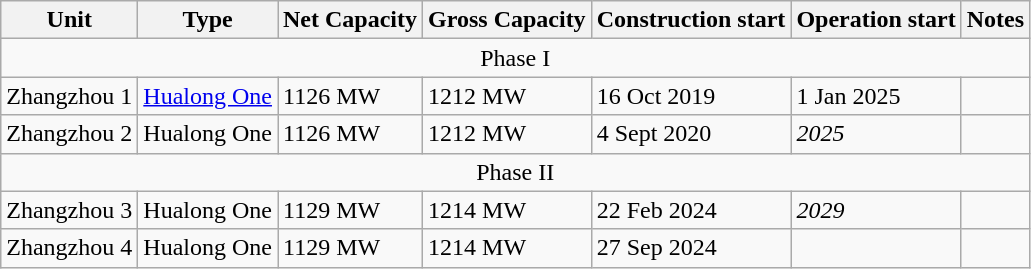<table class="wikitable">
<tr>
<th>Unit</th>
<th>Type</th>
<th>Net Capacity</th>
<th>Gross Capacity</th>
<th>Construction start</th>
<th>Operation start</th>
<th>Notes</th>
</tr>
<tr>
<td colspan="7" align="center">Phase I</td>
</tr>
<tr>
<td>Zhangzhou 1</td>
<td><a href='#'>Hualong One</a></td>
<td>1126 MW</td>
<td>1212 MW</td>
<td>16 Oct 2019</td>
<td>1 Jan 2025</td>
<td></td>
</tr>
<tr>
<td>Zhangzhou 2</td>
<td>Hualong One</td>
<td>1126 MW</td>
<td>1212 MW</td>
<td>4 Sept 2020</td>
<td><em>2025</em></td>
<td></td>
</tr>
<tr>
<td colspan="7" align="center">Phase II</td>
</tr>
<tr>
<td>Zhangzhou 3</td>
<td>Hualong One</td>
<td>1129 MW</td>
<td>1214 MW</td>
<td>22 Feb 2024</td>
<td><em>2029</em></td>
<td></td>
</tr>
<tr>
<td>Zhangzhou 4</td>
<td>Hualong One</td>
<td>1129 MW</td>
<td>1214 MW</td>
<td>27 Sep 2024</td>
<td></td>
<td></td>
</tr>
</table>
